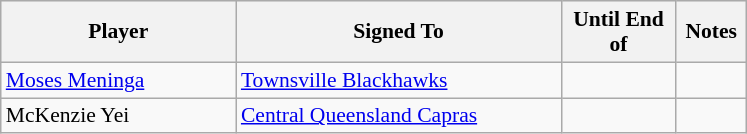<table class="wikitable" style="font-size:90%">
<tr style="background:#efefef;">
<th style="width:150px;">Player</th>
<th style="width:210px;">Signed To</th>
<th style="width:70px;">Until End of</th>
<th style="width:40px;">Notes</th>
</tr>
<tr>
<td><a href='#'>Moses Meninga</a></td>
<td> <a href='#'>Townsville Blackhawks</a></td>
<td></td>
<td></td>
</tr>
<tr>
<td>McKenzie Yei</td>
<td> <a href='#'>Central Queensland Capras</a></td>
<td></td>
<td></td>
</tr>
</table>
